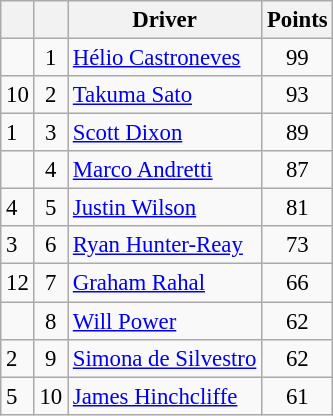<table class="wikitable " style="font-size: 95%">
<tr>
<th></th>
<th></th>
<th>Driver</th>
<th>Points</th>
</tr>
<tr>
<td align="left"></td>
<td style="text-align:center;">1</td>
<td> <a href='#'>Hélio Castroneves</a></td>
<td style="text-align:center;">99</td>
</tr>
<tr>
<td align="left"> 10</td>
<td style="text-align:center;">2</td>
<td>  <a href='#'>Takuma Sato</a></td>
<td style="text-align:center;">93</td>
</tr>
<tr>
<td align="left"> 1</td>
<td style="text-align:center;">3</td>
<td> <a href='#'>Scott Dixon</a></td>
<td style="text-align:center;">89</td>
</tr>
<tr>
<td align="left"></td>
<td style="text-align:center;">4</td>
<td> <a href='#'>Marco Andretti</a></td>
<td style="text-align:center;">87</td>
</tr>
<tr>
<td align="left"> 4</td>
<td style="text-align:center;">5</td>
<td> <a href='#'>Justin Wilson</a></td>
<td style="text-align:center;">81</td>
</tr>
<tr>
<td align="left"> 3</td>
<td style="text-align:center;">6</td>
<td> <a href='#'>Ryan Hunter-Reay</a></td>
<td style="text-align:center;">73</td>
</tr>
<tr>
<td align="left"> 12</td>
<td style="text-align:center;">7</td>
<td> <a href='#'>Graham Rahal</a></td>
<td style="text-align:center;">66</td>
</tr>
<tr>
<td align="left"></td>
<td style="text-align:center;">8</td>
<td> <a href='#'>Will Power</a></td>
<td style="text-align:center;">62</td>
</tr>
<tr>
<td align="left"> 2</td>
<td style="text-align:center;">9</td>
<td> <a href='#'>Simona de Silvestro</a></td>
<td style="text-align:center;">62</td>
</tr>
<tr>
<td align="left"> 5</td>
<td style="text-align:center;">10</td>
<td> <a href='#'>James Hinchcliffe</a></td>
<td style="text-align:center;">61</td>
</tr>
</table>
